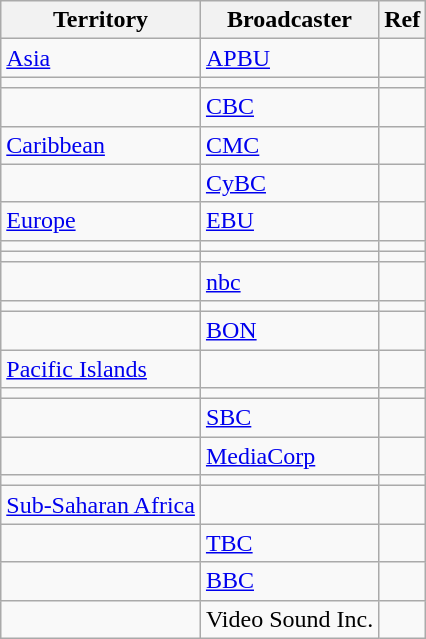<table class="wikitable">
<tr>
<th>Territory</th>
<th>Broadcaster</th>
<th>Ref</th>
</tr>
<tr>
<td><a href='#'>Asia</a></td>
<td><a href='#'>APBU</a></td>
<td></td>
</tr>
<tr>
<td></td>
<td></td>
<td></td>
</tr>
<tr>
<td></td>
<td><a href='#'>CBC</a></td>
<td></td>
</tr>
<tr>
<td><a href='#'>Caribbean</a></td>
<td><a href='#'>CMC</a></td>
<td></td>
</tr>
<tr>
<td></td>
<td><a href='#'>CyBC</a></td>
<td></td>
</tr>
<tr>
<td><a href='#'>Europe</a></td>
<td><a href='#'>EBU</a></td>
<td></td>
</tr>
<tr>
<td></td>
<td></td>
<td></td>
</tr>
<tr>
<td></td>
<td></td>
<td></td>
</tr>
<tr>
<td></td>
<td><a href='#'>nbc</a></td>
<td></td>
</tr>
<tr>
<td></td>
<td></td>
<td></td>
</tr>
<tr>
<td></td>
<td><a href='#'>BON</a></td>
<td></td>
</tr>
<tr>
<td><a href='#'>Pacific Islands</a></td>
<td></td>
<td></td>
</tr>
<tr>
<td></td>
<td></td>
<td></td>
</tr>
<tr>
<td></td>
<td><a href='#'>SBC</a></td>
<td></td>
</tr>
<tr>
<td></td>
<td><a href='#'>MediaCorp</a></td>
<td></td>
</tr>
<tr>
<td></td>
<td></td>
<td></td>
</tr>
<tr>
<td><a href='#'>Sub-Saharan Africa</a></td>
<td></td>
<td></td>
</tr>
<tr>
<td></td>
<td><a href='#'>TBC</a></td>
<td></td>
</tr>
<tr>
<td></td>
<td><a href='#'>BBC</a></td>
<td></td>
</tr>
<tr>
<td></td>
<td>Video Sound Inc.</td>
<td></td>
</tr>
</table>
